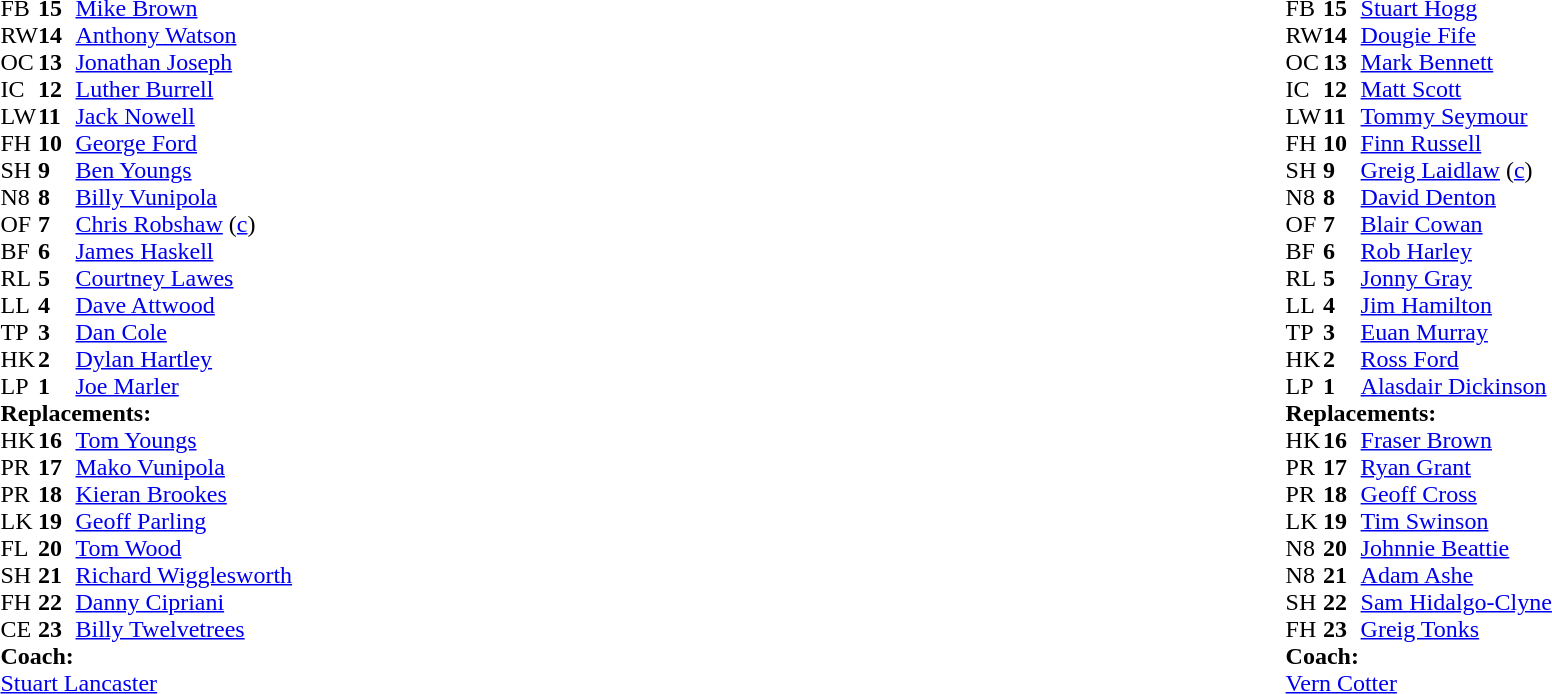<table style="width:100%">
<tr>
<td style="vertical-align:top; width:50%"><br><table cellspacing="0" cellpadding="0">
<tr>
<th width="25"></th>
<th width="25"></th>
</tr>
<tr>
<td>FB</td>
<td><strong>15</strong></td>
<td><a href='#'>Mike Brown</a></td>
<td></td>
<td></td>
</tr>
<tr>
<td>RW</td>
<td><strong>14</strong></td>
<td><a href='#'>Anthony Watson</a></td>
</tr>
<tr>
<td>OC</td>
<td><strong>13</strong></td>
<td><a href='#'>Jonathan Joseph</a></td>
</tr>
<tr>
<td>IC</td>
<td><strong>12</strong></td>
<td><a href='#'>Luther Burrell</a></td>
</tr>
<tr>
<td>LW</td>
<td><strong>11</strong></td>
<td><a href='#'>Jack Nowell</a></td>
</tr>
<tr>
<td>FH</td>
<td><strong>10</strong></td>
<td><a href='#'>George Ford</a></td>
</tr>
<tr>
<td>SH</td>
<td><strong>9</strong></td>
<td><a href='#'>Ben Youngs</a></td>
<td></td>
<td></td>
</tr>
<tr>
<td>N8</td>
<td><strong>8</strong></td>
<td><a href='#'>Billy Vunipola</a></td>
</tr>
<tr>
<td>OF</td>
<td><strong>7</strong></td>
<td><a href='#'>Chris Robshaw</a> (<a href='#'>c</a>)</td>
</tr>
<tr>
<td>BF</td>
<td><strong>6</strong></td>
<td><a href='#'>James Haskell</a></td>
<td></td>
<td></td>
</tr>
<tr>
<td>RL</td>
<td><strong>5</strong></td>
<td><a href='#'>Courtney Lawes</a></td>
</tr>
<tr>
<td>LL</td>
<td><strong>4</strong></td>
<td><a href='#'>Dave Attwood</a></td>
<td></td>
<td></td>
</tr>
<tr>
<td>TP</td>
<td><strong>3</strong></td>
<td><a href='#'>Dan Cole</a></td>
<td></td>
<td></td>
</tr>
<tr>
<td>HK</td>
<td><strong>2</strong></td>
<td><a href='#'>Dylan Hartley</a></td>
<td></td>
<td></td>
</tr>
<tr>
<td>LP</td>
<td><strong>1</strong></td>
<td><a href='#'>Joe Marler</a></td>
<td></td>
<td></td>
</tr>
<tr>
<td colspan=3><strong>Replacements:</strong></td>
</tr>
<tr>
<td>HK</td>
<td><strong>16</strong></td>
<td><a href='#'>Tom Youngs</a></td>
<td></td>
<td></td>
</tr>
<tr>
<td>PR</td>
<td><strong>17</strong></td>
<td><a href='#'>Mako Vunipola</a></td>
<td></td>
<td></td>
</tr>
<tr>
<td>PR</td>
<td><strong>18</strong></td>
<td><a href='#'>Kieran Brookes</a></td>
<td></td>
<td></td>
</tr>
<tr>
<td>LK</td>
<td><strong>19</strong></td>
<td><a href='#'>Geoff Parling</a></td>
<td></td>
<td></td>
</tr>
<tr>
<td>FL</td>
<td><strong>20</strong></td>
<td><a href='#'>Tom Wood</a></td>
<td></td>
<td></td>
</tr>
<tr>
<td>SH</td>
<td><strong>21</strong></td>
<td><a href='#'>Richard Wigglesworth</a></td>
<td></td>
<td></td>
</tr>
<tr>
<td>FH</td>
<td><strong>22</strong></td>
<td><a href='#'>Danny Cipriani</a></td>
<td></td>
<td></td>
</tr>
<tr>
<td>CE</td>
<td><strong>23</strong></td>
<td><a href='#'>Billy Twelvetrees</a></td>
</tr>
<tr>
<td colspan=3><strong>Coach:</strong></td>
</tr>
<tr>
<td colspan="4"> <a href='#'>Stuart Lancaster</a></td>
</tr>
</table>
</td>
<td style="vertical-align:top"></td>
<td style="vertical-align:top; width:50%"><br><table cellspacing="0" cellpadding="0" style="margin:auto">
<tr>
<th width="25"></th>
<th width="25"></th>
</tr>
<tr>
<td>FB</td>
<td><strong>15</strong></td>
<td><a href='#'>Stuart Hogg</a></td>
</tr>
<tr>
<td>RW</td>
<td><strong>14</strong></td>
<td><a href='#'>Dougie Fife</a></td>
</tr>
<tr>
<td>OC</td>
<td><strong>13</strong></td>
<td><a href='#'>Mark Bennett</a></td>
</tr>
<tr>
<td>IC</td>
<td><strong>12</strong></td>
<td><a href='#'>Matt Scott</a></td>
<td></td>
<td></td>
</tr>
<tr>
<td>LW</td>
<td><strong>11</strong></td>
<td><a href='#'>Tommy Seymour</a></td>
</tr>
<tr>
<td>FH</td>
<td><strong>10</strong></td>
<td><a href='#'>Finn Russell</a></td>
<td></td>
<td></td>
</tr>
<tr>
<td>SH</td>
<td><strong>9</strong></td>
<td><a href='#'>Greig Laidlaw</a> (<a href='#'>c</a>)</td>
</tr>
<tr>
<td>N8</td>
<td><strong>8</strong></td>
<td><a href='#'>David Denton</a></td>
<td></td>
<td></td>
</tr>
<tr>
<td>OF</td>
<td><strong>7</strong></td>
<td><a href='#'>Blair Cowan</a></td>
</tr>
<tr>
<td>BF</td>
<td><strong>6</strong></td>
<td><a href='#'>Rob Harley</a></td>
<td></td>
<td></td>
</tr>
<tr>
<td>RL</td>
<td><strong>5</strong></td>
<td><a href='#'>Jonny Gray</a></td>
</tr>
<tr>
<td>LL</td>
<td><strong>4</strong></td>
<td><a href='#'>Jim Hamilton</a></td>
<td></td>
<td></td>
<td></td>
<td></td>
</tr>
<tr>
<td>TP</td>
<td><strong>3</strong></td>
<td><a href='#'>Euan Murray</a></td>
<td></td>
<td></td>
</tr>
<tr>
<td>HK</td>
<td><strong>2</strong></td>
<td><a href='#'>Ross Ford</a></td>
<td></td>
<td></td>
</tr>
<tr>
<td>LP</td>
<td><strong>1</strong></td>
<td><a href='#'>Alasdair Dickinson</a></td>
<td></td>
<td></td>
</tr>
<tr>
<td colspan=3><strong>Replacements:</strong></td>
</tr>
<tr>
<td>HK</td>
<td><strong>16</strong></td>
<td><a href='#'>Fraser Brown</a></td>
<td></td>
<td></td>
</tr>
<tr>
<td>PR</td>
<td><strong>17</strong></td>
<td><a href='#'>Ryan Grant</a></td>
<td></td>
<td></td>
</tr>
<tr>
<td>PR</td>
<td><strong>18</strong></td>
<td><a href='#'>Geoff Cross</a></td>
<td></td>
<td></td>
</tr>
<tr>
<td>LK</td>
<td><strong>19</strong></td>
<td><a href='#'>Tim Swinson</a></td>
<td></td>
<td></td>
<td></td>
<td></td>
</tr>
<tr>
<td>N8</td>
<td><strong>20</strong></td>
<td><a href='#'>Johnnie Beattie</a></td>
<td></td>
<td></td>
</tr>
<tr>
<td>N8</td>
<td><strong>21</strong></td>
<td><a href='#'>Adam Ashe</a></td>
<td></td>
<td></td>
</tr>
<tr>
<td>SH</td>
<td><strong>22</strong></td>
<td><a href='#'>Sam Hidalgo-Clyne</a></td>
<td></td>
<td></td>
</tr>
<tr>
<td>FH</td>
<td><strong>23</strong></td>
<td><a href='#'>Greig Tonks</a></td>
<td></td>
<td></td>
</tr>
<tr>
<td colspan=3><strong>Coach:</strong></td>
</tr>
<tr>
<td colspan="4"> <a href='#'>Vern Cotter</a></td>
</tr>
</table>
</td>
</tr>
</table>
